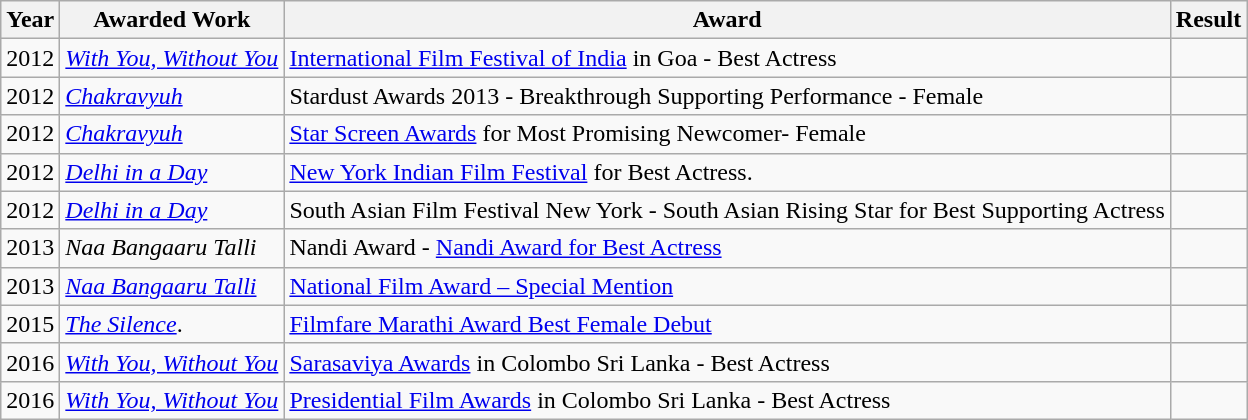<table class="wikitable sortable">
<tr>
<th>Year</th>
<th>Awarded Work</th>
<th>Award</th>
<th>Result</th>
</tr>
<tr>
<td>2012</td>
<td><em><a href='#'>With You, Without You</a></em></td>
<td><a href='#'>International Film Festival of India</a> in Goa - Best Actress</td>
<td></td>
</tr>
<tr>
<td>2012</td>
<td><em><a href='#'>Chakravyuh</a></em></td>
<td>Stardust Awards 2013 - Breakthrough Supporting Performance - Female</td>
<td></td>
</tr>
<tr>
<td>2012</td>
<td><em><a href='#'>Chakravyuh</a></em></td>
<td><a href='#'>Star Screen Awards</a> for Most Promising Newcomer- Female</td>
<td></td>
</tr>
<tr>
<td>2012</td>
<td><em><a href='#'>Delhi in a Day</a></em></td>
<td><a href='#'>New York Indian Film Festival</a> for Best Actress.</td>
<td></td>
</tr>
<tr>
<td>2012</td>
<td><em><a href='#'>Delhi in a Day</a></em></td>
<td>South Asian Film Festival New York - South Asian Rising Star for Best Supporting Actress</td>
<td></td>
</tr>
<tr>
<td>2013</td>
<td><em>Naa Bangaaru Talli</em></td>
<td>Nandi Award - <a href='#'>Nandi Award for Best Actress</a></td>
<td></td>
</tr>
<tr>
<td>2013</td>
<td><em><a href='#'>Naa Bangaaru Talli</a></em></td>
<td><a href='#'>National Film Award – Special Mention</a></td>
<td></td>
</tr>
<tr>
<td>2015</td>
<td><em><a href='#'>The Silence</a></em>.</td>
<td><a href='#'> Filmfare Marathi Award Best Female Debut</a></td>
<td></td>
</tr>
<tr>
<td>2016</td>
<td><em><a href='#'>With You, Without You</a></em></td>
<td><a href='#'>Sarasaviya Awards</a> in Colombo Sri Lanka - Best Actress</td>
<td></td>
</tr>
<tr>
<td>2016</td>
<td><em><a href='#'>With You, Without You</a></em></td>
<td><a href='#'>Presidential Film Awards</a> in Colombo Sri Lanka - Best Actress</td>
<td></td>
</tr>
</table>
